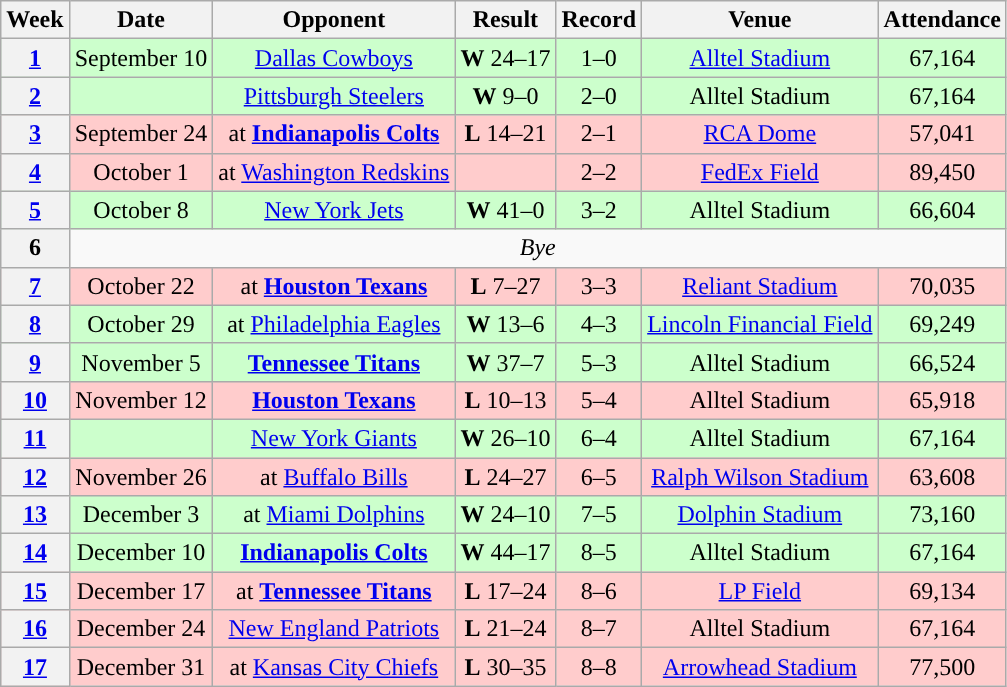<table class="wikitable" style="text-align:center">
<tr>
<th>Week</th>
<th>Date</th>
<th>Opponent</th>
<th>Result</th>
<th>Record</th>
<th>Venue</th>
<th>Attendance</th>
</tr>
<tr style="background:#cfc;">
<th><a href='#'>1</a></th>
<td>September 10</td>
<td><a href='#'>Dallas Cowboys</a></td>
<td><strong>W</strong> 24–17</td>
<td>1–0</td>
<td><a href='#'>Alltel Stadium</a></td>
<td>67,164</td>
</tr>
<tr style="background:#cfc;">
<th><a href='#'>2</a></th>
<td></td>
<td><a href='#'>Pittsburgh Steelers</a></td>
<td><strong>W</strong> 9–0</td>
<td>2–0</td>
<td>Alltel Stadium</td>
<td>67,164</td>
</tr>
<tr style="background:#fcc;">
<th><a href='#'>3</a></th>
<td>September 24</td>
<td>at <strong><a href='#'>Indianapolis Colts</a></strong></td>
<td><strong>L</strong> 14–21</td>
<td>2–1</td>
<td><a href='#'>RCA Dome</a></td>
<td>57,041</td>
</tr>
<tr style="background:#fcc;">
<th><a href='#'>4</a></th>
<td>October 1</td>
<td>at <a href='#'>Washington Redskins</a></td>
<td></td>
<td>2–2</td>
<td><a href='#'>FedEx Field</a></td>
<td>89,450</td>
</tr>
<tr style="background:#cfc;">
<th><a href='#'>5</a></th>
<td>October 8</td>
<td><a href='#'>New York Jets</a></td>
<td><strong>W</strong> 41–0</td>
<td>3–2</td>
<td>Alltel Stadium</td>
<td>66,604</td>
</tr>
<tr>
<th>6</th>
<td colspan="6"><em>Bye</em></td>
</tr>
<tr style="background:#fcc;">
<th><a href='#'>7</a></th>
<td>October 22</td>
<td>at <strong><a href='#'>Houston Texans</a></strong></td>
<td><strong>L</strong> 7–27</td>
<td>3–3</td>
<td><a href='#'>Reliant Stadium</a></td>
<td>70,035</td>
</tr>
<tr style="background:#cfc;">
<th><a href='#'>8</a></th>
<td>October 29</td>
<td>at <a href='#'>Philadelphia Eagles</a></td>
<td><strong>W</strong> 13–6</td>
<td>4–3</td>
<td><a href='#'>Lincoln Financial Field</a></td>
<td>69,249</td>
</tr>
<tr style="background:#cfc;">
<th><a href='#'>9</a></th>
<td>November 5</td>
<td><strong><a href='#'>Tennessee Titans</a></strong></td>
<td><strong>W</strong> 37–7</td>
<td>5–3</td>
<td>Alltel Stadium</td>
<td>66,524</td>
</tr>
<tr style="background:#fcc;">
<th><a href='#'>10</a></th>
<td>November 12</td>
<td><strong><a href='#'>Houston Texans</a></strong></td>
<td><strong>L</strong> 10–13</td>
<td>5–4</td>
<td>Alltel Stadium</td>
<td>65,918</td>
</tr>
<tr style="background:#cfc;">
<th><a href='#'>11</a></th>
<td></td>
<td><a href='#'>New York Giants</a></td>
<td><strong>W</strong> 26–10</td>
<td>6–4</td>
<td>Alltel Stadium</td>
<td>67,164</td>
</tr>
<tr style="background:#fcc;">
<th><a href='#'>12</a></th>
<td>November 26</td>
<td>at <a href='#'>Buffalo Bills</a></td>
<td><strong>L</strong> 24–27</td>
<td>6–5</td>
<td><a href='#'>Ralph Wilson Stadium</a></td>
<td>63,608</td>
</tr>
<tr style="background:#cfc;">
<th><a href='#'>13</a></th>
<td>December 3</td>
<td>at <a href='#'>Miami Dolphins</a></td>
<td><strong>W</strong> 24–10</td>
<td>7–5</td>
<td><a href='#'>Dolphin Stadium</a></td>
<td>73,160</td>
</tr>
<tr style="background:#cfc;">
<th><a href='#'>14</a></th>
<td>December 10</td>
<td><strong><a href='#'>Indianapolis Colts</a></strong></td>
<td><strong>W</strong> 44–17</td>
<td>8–5</td>
<td>Alltel Stadium</td>
<td>67,164</td>
</tr>
<tr style="background:#fcc;">
<th><a href='#'>15</a></th>
<td>December 17</td>
<td>at <strong><a href='#'>Tennessee Titans</a></strong></td>
<td><strong>L</strong> 17–24</td>
<td>8–6</td>
<td><a href='#'>LP Field</a></td>
<td>69,134</td>
</tr>
<tr style="background:#fcc;">
<th><a href='#'>16</a></th>
<td>December 24</td>
<td><a href='#'>New England Patriots</a></td>
<td><strong>L</strong> 21–24</td>
<td>8–7</td>
<td>Alltel Stadium</td>
<td>67,164</td>
</tr>
<tr style="background:#fcc;">
<th><a href='#'>17</a></th>
<td>December 31</td>
<td>at <a href='#'>Kansas City Chiefs</a></td>
<td><strong>L</strong> 30–35</td>
<td>8–8</td>
<td><a href='#'>Arrowhead Stadium</a></td>
<td>77,500</td>
</tr>
</table>
